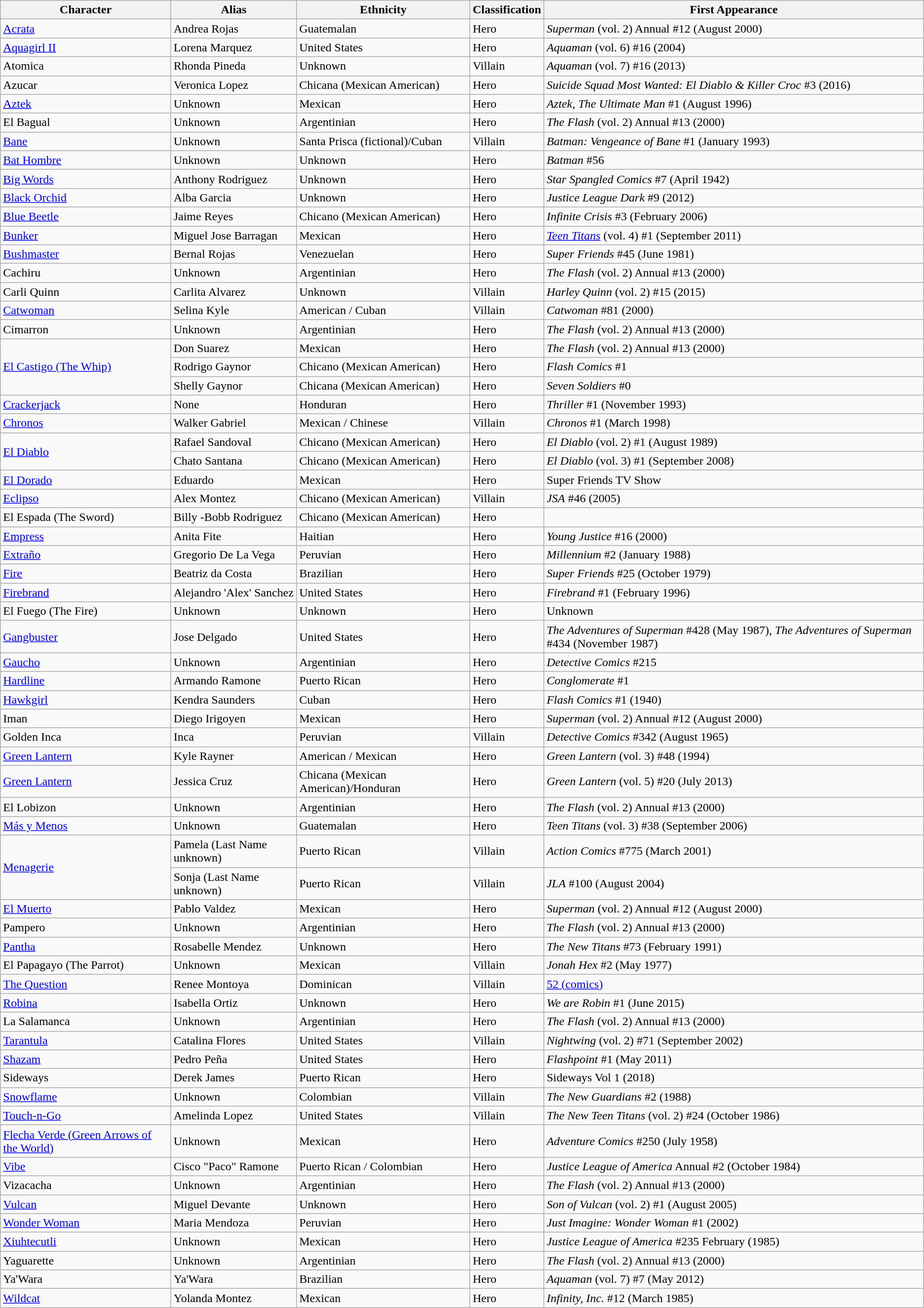<table class="wikitable">
<tr>
<th>Character</th>
<th>Alias</th>
<th>Ethnicity</th>
<th>Classification</th>
<th>First Appearance</th>
</tr>
<tr>
<td><a href='#'>Acrata</a></td>
<td>Andrea Rojas</td>
<td>Guatemalan</td>
<td>Hero</td>
<td><em>Superman</em> (vol. 2) Annual #12 (August 2000)</td>
</tr>
<tr>
<td><a href='#'>Aquagirl II</a></td>
<td>Lorena Marquez</td>
<td>United States</td>
<td>Hero</td>
<td><em>Aquaman</em> (vol. 6) #16 (2004)</td>
</tr>
<tr>
<td>Atomica</td>
<td>Rhonda Pineda</td>
<td>Unknown</td>
<td>Villain</td>
<td><em>Aquaman</em> (vol. 7) #16 (2013)</td>
</tr>
<tr>
<td>Azucar</td>
<td>Veronica Lopez</td>
<td>Chicana (Mexican American)</td>
<td>Hero</td>
<td><em>Suicide Squad Most Wanted: El Diablo & Killer Croc</em> #3 (2016)</td>
</tr>
<tr>
<td><a href='#'>Aztek</a></td>
<td>Unknown</td>
<td>Mexican</td>
<td>Hero</td>
<td><em>Aztek, The Ultimate Man</em> #1 (August 1996)</td>
</tr>
<tr>
<td>El Bagual</td>
<td>Unknown</td>
<td>Argentinian</td>
<td>Hero</td>
<td><em>The Flash</em> (vol. 2) Annual #13 (2000)</td>
</tr>
<tr>
<td><a href='#'>Bane</a></td>
<td>Unknown</td>
<td>Santa Prisca (fictional)/Cuban</td>
<td>Villain</td>
<td><em>Batman: Vengeance of Bane</em> #1 (January 1993)</td>
</tr>
<tr>
<td><a href='#'>Bat Hombre</a></td>
<td>Unknown</td>
<td>Unknown</td>
<td>Hero</td>
<td><em>Batman</em> #56</td>
</tr>
<tr>
<td><a href='#'>Big Words</a></td>
<td>Anthony Rodriguez</td>
<td>Unknown</td>
<td>Hero</td>
<td><em>Star Spangled Comics</em> #7 (April 1942)</td>
</tr>
<tr>
<td><a href='#'>Black Orchid</a></td>
<td>Alba Garcia</td>
<td>Unknown</td>
<td>Hero</td>
<td><em>Justice League Dark</em> #9 (2012)</td>
</tr>
<tr>
<td><a href='#'>Blue Beetle</a></td>
<td>Jaime Reyes</td>
<td>Chicano (Mexican American)</td>
<td>Hero</td>
<td><em>Infinite Crisis</em> #3 (February 2006)</td>
</tr>
<tr>
<td><a href='#'>Bunker</a></td>
<td>Miguel Jose Barragan</td>
<td>Mexican</td>
<td>Hero</td>
<td><em><a href='#'>Teen Titans</a> </em>(vol. 4) #1 (September 2011)</td>
</tr>
<tr>
<td><a href='#'>Bushmaster</a></td>
<td>Bernal Rojas</td>
<td>Venezuelan</td>
<td>Hero</td>
<td><em>Super Friends</em> #45 (June 1981)</td>
</tr>
<tr>
<td>Cachiru</td>
<td>Unknown</td>
<td>Argentinian</td>
<td>Hero</td>
<td><em>The Flash</em> (vol. 2) Annual #13 (2000)</td>
</tr>
<tr>
<td>Carli Quinn</td>
<td>Carlita Alvarez</td>
<td>Unknown</td>
<td>Villain</td>
<td><em>Harley Quinn</em> (vol. 2) #15 (2015)</td>
</tr>
<tr>
<td><a href='#'>Catwoman</a></td>
<td>Selina Kyle</td>
<td>American / Cuban</td>
<td>Villain</td>
<td><em>Catwoman</em> #81 (2000)</td>
</tr>
<tr>
<td>Cimarron</td>
<td>Unknown</td>
<td>Argentinian</td>
<td>Hero</td>
<td><em>The Flash</em> (vol. 2) Annual #13 (2000)</td>
</tr>
<tr>
<td rowspan="3"><a href='#'>El Castigo (The Whip)</a></td>
<td>Don Suarez</td>
<td>Mexican</td>
<td>Hero</td>
<td><em>The Flash</em> (vol. 2) Annual #13 (2000)</td>
</tr>
<tr>
<td>Rodrigo Gaynor</td>
<td>Chicano (Mexican American)</td>
<td>Hero</td>
<td><em>Flash Comics</em> #1</td>
</tr>
<tr>
<td>Shelly Gaynor</td>
<td>Chicana (Mexican American)</td>
<td>Hero</td>
<td><em>Seven Soldiers</em> #0</td>
</tr>
<tr>
<td><a href='#'>Crackerjack</a></td>
<td>None</td>
<td>Honduran</td>
<td>Hero</td>
<td><em>Thriller</em> #1 (November 1993)</td>
</tr>
<tr>
<td><a href='#'>Chronos</a></td>
<td>Walker Gabriel</td>
<td>Mexican / Chinese</td>
<td>Villain</td>
<td><em>Chronos</em> #1 (March 1998)</td>
</tr>
<tr>
<td rowspan="2"><a href='#'>El Diablo</a></td>
<td>Rafael Sandoval</td>
<td>Chicano (Mexican American)</td>
<td>Hero</td>
<td><em>El Diablo</em> (vol. 2) #1 (August 1989)</td>
</tr>
<tr>
<td>Chato Santana</td>
<td>Chicano (Mexican American)</td>
<td>Hero</td>
<td><em>El Diablo</em> (vol. 3) #1 (September 2008)</td>
</tr>
<tr>
<td><a href='#'>El Dorado</a></td>
<td>Eduardo</td>
<td>Mexican</td>
<td>Hero</td>
<td>Super Friends TV Show</td>
</tr>
<tr>
<td><a href='#'>Eclipso</a></td>
<td>Alex Montez</td>
<td>Chicano (Mexican American)</td>
<td>Villain</td>
<td><em>JSA</em> #46 (2005)</td>
</tr>
<tr>
<td>El Espada (The Sword)</td>
<td>Billy -Bobb Rodriguez</td>
<td>Chicano (Mexican American)</td>
<td>Hero</td>
<td></td>
</tr>
<tr>
<td><a href='#'>Empress</a></td>
<td>Anita Fite</td>
<td>Haitian</td>
<td>Hero</td>
<td><em>Young Justice</em> #16 (2000)</td>
</tr>
<tr>
<td><a href='#'>Extraño</a></td>
<td>Gregorio De La Vega</td>
<td>Peruvian</td>
<td>Hero</td>
<td><em>Millennium</em> #2 (January 1988)</td>
</tr>
<tr>
<td><a href='#'>Fire</a></td>
<td>Beatriz da Costa</td>
<td>Brazilian</td>
<td>Hero</td>
<td><em>Super Friends</em> #25 (October 1979)</td>
</tr>
<tr>
<td><a href='#'>Firebrand</a></td>
<td>Alejandro 'Alex' Sanchez</td>
<td>United States</td>
<td>Hero</td>
<td><em>Firebrand</em> #1 (February 1996)</td>
</tr>
<tr>
<td>El Fuego (The Fire)</td>
<td>Unknown</td>
<td>Unknown</td>
<td>Hero</td>
<td>Unknown</td>
</tr>
<tr>
<td><a href='#'>Gangbuster</a></td>
<td>Jose Delgado</td>
<td>United States</td>
<td>Hero</td>
<td><em>The Adventures of Superman</em> #428 (May 1987), <em>The Adventures of Superman</em> #434 (November 1987)</td>
</tr>
<tr>
<td><a href='#'>Gaucho</a></td>
<td>Unknown</td>
<td>Argentinian</td>
<td>Hero</td>
<td><em>Detective Comics</em> #215</td>
</tr>
<tr>
<td><a href='#'>Hardline</a></td>
<td>Armando Ramone</td>
<td>Puerto Rican</td>
<td>Hero</td>
<td><em>Conglomerate</em> #1</td>
</tr>
<tr>
<td><a href='#'>Hawkgirl</a></td>
<td>Kendra Saunders</td>
<td>Cuban</td>
<td>Hero</td>
<td><em>Flash Comics</em> #1 (1940)</td>
</tr>
<tr>
<td>Iman</td>
<td>Diego Irigoyen</td>
<td>Mexican</td>
<td>Hero</td>
<td><em>Superman</em> (vol. 2) Annual #12 (August 2000)</td>
</tr>
<tr>
<td>Golden Inca</td>
<td>Inca</td>
<td>Peruvian</td>
<td>Villain</td>
<td><em>Detective Comics</em> #342 (August 1965)</td>
</tr>
<tr>
<td><a href='#'>Green Lantern</a></td>
<td>Kyle Rayner</td>
<td>American / Mexican</td>
<td>Hero</td>
<td><em>Green Lantern</em> (vol. 3) #48 (1994)</td>
</tr>
<tr>
<td><a href='#'>Green Lantern</a></td>
<td>Jessica Cruz</td>
<td>Chicana (Mexican American)/Honduran</td>
<td>Hero</td>
<td><em>Green Lantern</em> (vol. 5) #20 (July 2013)</td>
</tr>
<tr>
<td>El Lobizon</td>
<td>Unknown</td>
<td>Argentinian</td>
<td>Hero</td>
<td><em>The Flash</em> (vol. 2) Annual #13 (2000)</td>
</tr>
<tr>
<td><a href='#'>Más y Menos</a></td>
<td>Unknown</td>
<td>Guatemalan</td>
<td>Hero</td>
<td><em>Teen Titans</em> (vol. 3) #38 (September 2006)</td>
</tr>
<tr>
<td rowspan="2"><a href='#'>Menagerie</a></td>
<td>Pamela (Last Name unknown)</td>
<td>Puerto Rican</td>
<td>Villain</td>
<td><em>Action Comics</em> #775 (March 2001)</td>
</tr>
<tr>
<td>Sonja (Last Name unknown)</td>
<td>Puerto Rican</td>
<td>Villain</td>
<td><em>JLA</em> #100 (August 2004)</td>
</tr>
<tr>
<td><a href='#'>El Muerto</a></td>
<td>Pablo Valdez</td>
<td>Mexican</td>
<td>Hero</td>
<td><em>Superman</em> (vol. 2) Annual #12 (August 2000)</td>
</tr>
<tr>
<td>Pampero</td>
<td>Unknown</td>
<td>Argentinian</td>
<td>Hero</td>
<td><em>The Flash</em> (vol. 2) Annual #13 (2000)</td>
</tr>
<tr>
<td><a href='#'>Pantha</a></td>
<td>Rosabelle Mendez</td>
<td>Unknown</td>
<td>Hero</td>
<td><em>The New Titans</em> #73 (February 1991)</td>
</tr>
<tr>
<td>El Papagayo (The Parrot)</td>
<td>Unknown</td>
<td>Mexican</td>
<td>Villain</td>
<td><em>Jonah Hex</em> #2 (May 1977)</td>
</tr>
<tr>
<td><a href='#'>The Question</a></td>
<td>Renee Montoya</td>
<td>Dominican</td>
<td>Villain</td>
<td><a href='#'>52 (comics)</a></td>
</tr>
<tr>
<td><a href='#'>Robina</a></td>
<td>Isabella Ortiz</td>
<td>Unknown</td>
<td>Hero</td>
<td><em>We are Robin</em> #1 (June 2015)</td>
</tr>
<tr>
<td>La Salamanca</td>
<td>Unknown</td>
<td>Argentinian</td>
<td>Hero</td>
<td><em>The Flash</em> (vol. 2) Annual #13 (2000)</td>
</tr>
<tr>
<td><a href='#'>Tarantula</a></td>
<td>Catalina Flores</td>
<td>United States</td>
<td>Villain</td>
<td><em>Nightwing</em> (vol. 2) #71 (September 2002)</td>
</tr>
<tr>
<td><a href='#'>Shazam</a></td>
<td>Pedro Peña</td>
<td>United States</td>
<td>Hero</td>
<td><em>Flashpoint</em> #1 (May 2011)</td>
</tr>
<tr>
<td>Sideways</td>
<td>Derek James</td>
<td>Puerto Rican</td>
<td>Hero</td>
<td>Sideways Vol 1 (2018)</td>
</tr>
<tr>
<td><a href='#'>Snowflame</a></td>
<td>Unknown</td>
<td>Colombian</td>
<td>Villain</td>
<td><em>The New Guardians</em> #2 (1988)</td>
</tr>
<tr>
<td><a href='#'>Touch-n-Go</a></td>
<td>Amelinda Lopez</td>
<td>United States</td>
<td>Villain</td>
<td><em>The New Teen Titans</em> (vol. 2) #24 (October 1986)</td>
</tr>
<tr>
<td><a href='#'>Flecha Verde (Green Arrows of the World)</a></td>
<td>Unknown</td>
<td>Mexican</td>
<td>Hero</td>
<td><em>Adventure Comics</em> #250 (July 1958)</td>
</tr>
<tr>
<td><a href='#'>Vibe</a></td>
<td>Cisco  "Paco" Ramone</td>
<td>Puerto Rican / Colombian</td>
<td>Hero</td>
<td><em>Justice League of America</em> Annual #2 (October 1984)</td>
</tr>
<tr>
<td>Vizacacha</td>
<td>Unknown</td>
<td>Argentinian</td>
<td>Hero</td>
<td><em>The Flash</em> (vol. 2) Annual #13 (2000)</td>
</tr>
<tr>
<td><a href='#'>Vulcan</a></td>
<td>Miguel Devante</td>
<td>Unknown</td>
<td>Hero</td>
<td><em>Son of Vulcan</em> (vol. 2) #1 (August 2005)</td>
</tr>
<tr>
<td><a href='#'>Wonder Woman</a></td>
<td>Maria Mendoza</td>
<td>Peruvian</td>
<td>Hero</td>
<td><em>Just Imagine: Wonder Woman</em> #1 (2002)</td>
</tr>
<tr>
<td><a href='#'>Xiuhtecutli</a></td>
<td>Unknown</td>
<td>Mexican</td>
<td>Hero</td>
<td><em>Justice League of America</em> #235 February (1985)</td>
</tr>
<tr>
<td>Yaguarette</td>
<td>Unknown</td>
<td>Argentinian</td>
<td>Hero</td>
<td><em>The Flash</em> (vol. 2) Annual #13 (2000)</td>
</tr>
<tr>
<td>Ya'Wara</td>
<td>Ya'Wara</td>
<td>Brazilian</td>
<td>Hero</td>
<td><em>Aquaman</em> (vol. 7) #7 (May 2012)</td>
</tr>
<tr>
<td><a href='#'>Wildcat</a></td>
<td>Yolanda Montez</td>
<td>Mexican</td>
<td>Hero</td>
<td><em>Infinity, Inc.</em> #12 (March 1985)</td>
</tr>
</table>
